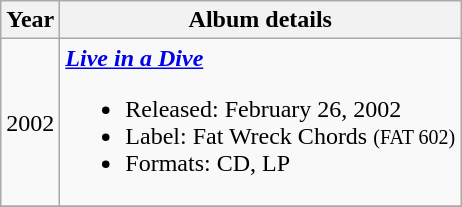<table class="wikitable">
<tr>
<th rowspan="1">Year</th>
<th rowspan="1">Album details</th>
</tr>
<tr>
<td>2002</td>
<td><strong><em><a href='#'>Live in a Dive</a></em></strong><br><ul><li>Released: February 26, 2002</li><li>Label: Fat Wreck Chords <small>(FAT 602)</small></li><li>Formats: CD, LP</li></ul></td>
</tr>
<tr>
</tr>
</table>
